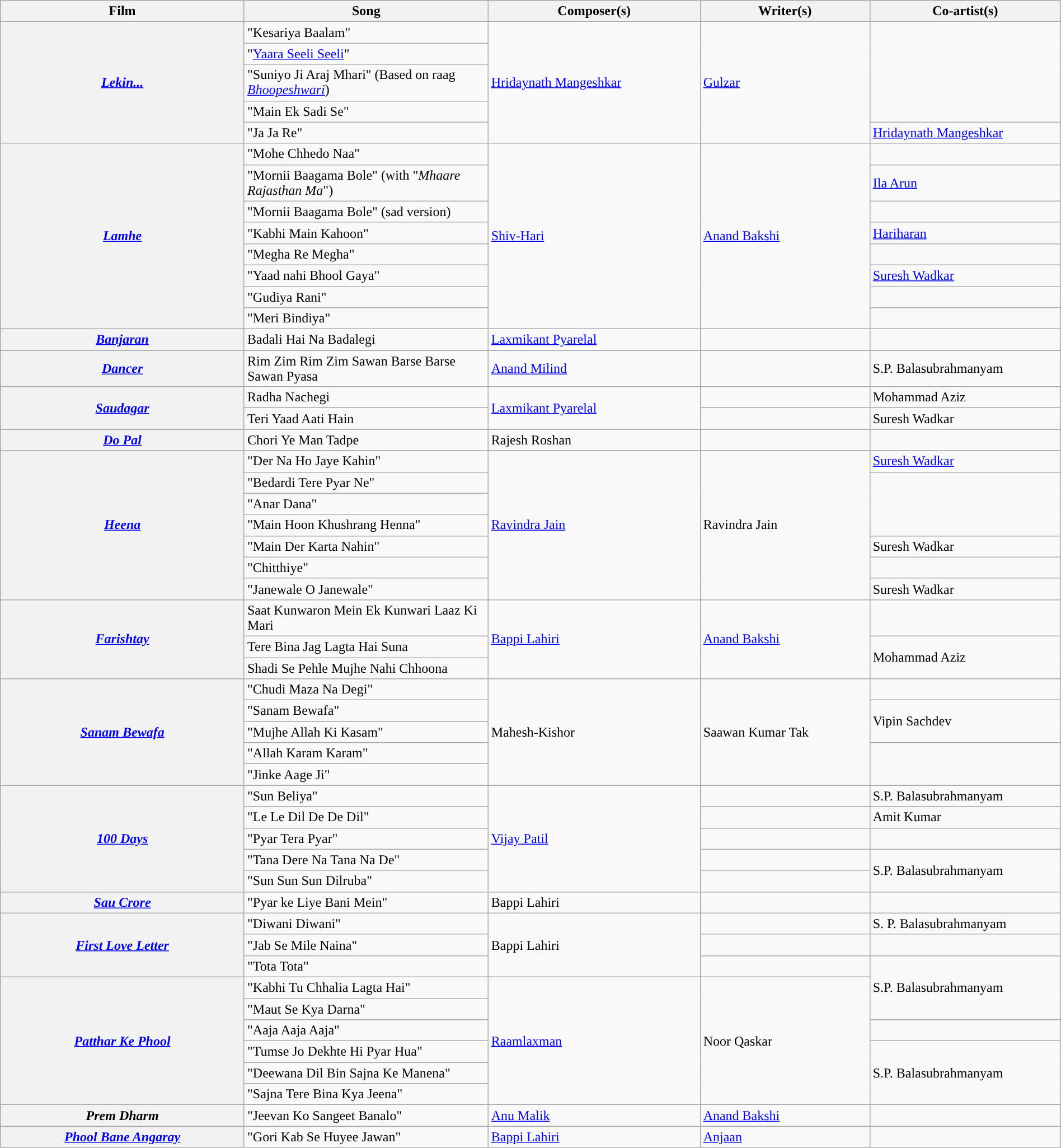<table class="wikitable plainrowheaders" style="width:100%; textcolor:#000">
<tr style="background:#b0e0e66;">
<th scope="col" style="width:23%;"><strong>Film</strong></th>
<th scope="col" style="width:23%;"><strong>Song</strong></th>
<th scope="col" style="width:20%;"><strong>Composer(s)</strong></th>
<th scope="col" style="width:16%;"><strong>Writer(s)</strong></th>
<th scope="col" style="width:18%;"><strong>Co-artist(s)</strong></th>
</tr>
<tr>
<th Rowspan=5><em><a href='#'>Lekin...</a></em></th>
<td>"Kesariya Baalam"</td>
<td rowspan=5><a href='#'>Hridaynath Mangeshkar</a></td>
<td rowspan=5><a href='#'>Gulzar</a></td>
<td rowspan=4></td>
</tr>
<tr>
<td>"<a href='#'>Yaara Seeli Seeli</a>"</td>
</tr>
<tr>
<td>"Suniyo Ji Araj Mhari" (Based on raag <em><a href='#'>Bhoopeshwari</a></em>)</td>
</tr>
<tr>
<td>"Main Ek Sadi Se"</td>
</tr>
<tr>
<td>"Ja Ja Re"</td>
<td><a href='#'>Hridaynath Mangeshkar</a></td>
</tr>
<tr>
<th Rowspan=8><em><a href='#'>Lamhe</a></em></th>
<td>"Mohe Chhedo Naa"</td>
<td rowspan=8><a href='#'>Shiv-Hari</a></td>
<td rowspan=8><a href='#'>Anand Bakshi</a></td>
<td></td>
</tr>
<tr>
<td>"Mornii Baagama Bole" (with "<em>Mhaare Rajasthan Ma</em>")</td>
<td><a href='#'>Ila Arun</a></td>
</tr>
<tr>
<td>"Mornii Baagama Bole" (sad version)</td>
<td></td>
</tr>
<tr>
<td>"Kabhi Main Kahoon"</td>
<td><a href='#'>Hariharan</a></td>
</tr>
<tr>
<td>"Megha Re Megha"</td>
<td></td>
</tr>
<tr>
<td>"Yaad nahi Bhool Gaya"</td>
<td><a href='#'>Suresh Wadkar</a></td>
</tr>
<tr>
<td>"Gudiya Rani"</td>
<td></td>
</tr>
<tr>
<td>"Meri Bindiya"</td>
<td></td>
</tr>
<tr>
<th><em><a href='#'>Banjaran</a></em></th>
<td>Badali Hai Na Badalegi</td>
<td><a href='#'>Laxmikant Pyarelal</a></td>
<td></td>
<td></td>
</tr>
<tr>
<th><em><a href='#'>Dancer</a></em></th>
<td>Rim Zim Rim Zim Sawan Barse Barse Sawan Pyasa</td>
<td><a href='#'>Anand Milind</a></td>
<td></td>
<td>S.P. Balasubrahmanyam</td>
</tr>
<tr>
<th Rowspan=2><em><a href='#'>Saudagar</a></em></th>
<td>Radha Nachegi</td>
<td rowspan=2><a href='#'>Laxmikant Pyarelal</a></td>
<td></td>
<td>Mohammad Aziz</td>
</tr>
<tr>
<td>Teri Yaad Aati Hain</td>
<td></td>
<td>Suresh Wadkar</td>
</tr>
<tr>
<th><em><a href='#'>Do Pal</a></em></th>
<td>Chori Ye Man Tadpe</td>
<td>Rajesh Roshan</td>
<td></td>
<td></td>
</tr>
<tr>
<th Rowspan=7><em><a href='#'>Heena</a></em></th>
<td>"Der Na Ho Jaye Kahin"</td>
<td rowspan=7><a href='#'>Ravindra Jain</a></td>
<td rowspan=7>Ravindra Jain</td>
<td><a href='#'>Suresh Wadkar</a></td>
</tr>
<tr>
<td>"Bedardi Tere Pyar Ne"</td>
<td rowspan=3></td>
</tr>
<tr>
<td>"Anar Dana"</td>
</tr>
<tr>
<td>"Main Hoon Khushrang Henna"</td>
</tr>
<tr>
<td>"Main Der Karta Nahin"</td>
<td>Suresh Wadkar</td>
</tr>
<tr>
<td>"Chitthiye"</td>
<td></td>
</tr>
<tr>
<td>"Janewale O Janewale"</td>
<td>Suresh Wadkar</td>
</tr>
<tr>
<th Rowspan=3><em><a href='#'>Farishtay</a></em></th>
<td>Saat Kunwaron Mein Ek Kunwari Laaz Ki Mari</td>
<td rowspan=3><a href='#'>Bappi Lahiri</a></td>
<td rowspan=3><a href='#'>Anand Bakshi</a></td>
<td></td>
</tr>
<tr>
<td>Tere Bina Jag Lagta Hai Suna</td>
<td rowspan=2>Mohammad Aziz</td>
</tr>
<tr>
<td>Shadi Se Pehle Mujhe Nahi Chhoona</td>
</tr>
<tr>
<th rowspan=5><em><a href='#'>Sanam Bewafa</a></em></th>
<td>"Chudi Maza Na Degi"</td>
<td rowspan=5>Mahesh-Kishor</td>
<td rowspan=5>Saawan Kumar Tak</td>
<td></td>
</tr>
<tr>
<td>"Sanam Bewafa"</td>
<td rowspan=2>Vipin Sachdev</td>
</tr>
<tr>
<td>"Mujhe Allah Ki Kasam"</td>
</tr>
<tr>
<td>"Allah Karam Karam"</td>
<td rowspan=2></td>
</tr>
<tr>
<td>"Jinke Aage Ji"</td>
</tr>
<tr>
<th rowspan=5><em><a href='#'>100 Days</a></em></th>
<td>"Sun Beliya"</td>
<td rowspan=5><a href='#'>Vijay Patil</a></td>
<td></td>
<td>S.P. Balasubrahmanyam</td>
</tr>
<tr>
<td>"Le Le Dil De De Dil"</td>
<td></td>
<td>Amit Kumar</td>
</tr>
<tr>
<td>"Pyar Tera Pyar"</td>
<td></td>
<td></td>
</tr>
<tr>
<td>"Tana Dere Na Tana Na De"</td>
<td></td>
<td rowspan=2>S.P. Balasubrahmanyam</td>
</tr>
<tr>
<td>"Sun Sun Sun Dilruba"</td>
</tr>
<tr>
<th><em><a href='#'>Sau Crore</a></em></th>
<td>"Pyar ke Liye Bani Mein"</td>
<td>Bappi Lahiri</td>
<td></td>
<td></td>
</tr>
<tr>
<th Rowspan=3><em><a href='#'>First Love Letter</a></em></th>
<td>"Diwani Diwani"</td>
<td rowspan=3>Bappi Lahiri</td>
<td></td>
<td>S. P. Balasubrahmanyam</td>
</tr>
<tr>
<td>"Jab Se Mile Naina"</td>
<td></td>
<td></td>
</tr>
<tr>
<td>"Tota Tota"</td>
<td></td>
<td rowspan=3>S.P. Balasubrahmanyam</td>
</tr>
<tr>
<th Rowspan=6><em><a href='#'>Patthar Ke Phool</a></em></th>
<td>"Kabhi Tu Chhalia Lagta Hai"</td>
<td rowspan=6><a href='#'>Raamlaxman</a></td>
<td rowspan=6>Noor Qaskar</td>
</tr>
<tr>
<td>"Maut Se Kya Darna"</td>
</tr>
<tr>
<td>"Aaja Aaja Aaja"</td>
<td></td>
</tr>
<tr>
<td>"Tumse Jo Dekhte Hi Pyar Hua"</td>
<td rowspan=3>S.P. Balasubrahmanyam</td>
</tr>
<tr>
<td>"Deewana Dil Bin Sajna Ke Manena"</td>
</tr>
<tr>
<td>"Sajna Tere Bina Kya Jeena"</td>
</tr>
<tr>
<th><em>Prem Dharm</em></th>
<td>"Jeevan Ko Sangeet Banalo"</td>
<td><a href='#'>Anu Malik</a></td>
<td><a href='#'>Anand Bakshi</a></td>
<td></td>
</tr>
<tr>
<th><em><a href='#'>Phool Bane Angaray</a></em></th>
<td>"Gori Kab Se Huyee Jawan"</td>
<td><a href='#'>Bappi Lahiri</a></td>
<td><a href='#'>Anjaan</a></td>
<td></td>
</tr>
</table>
